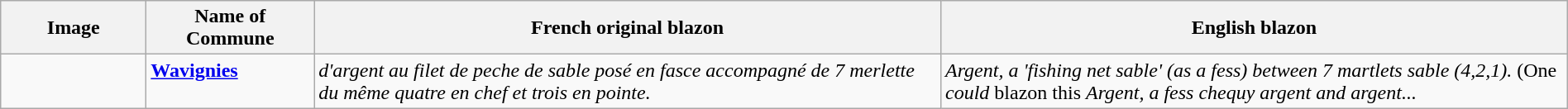<table class="wikitable" width="100%">
<tr>
<th width="110">Image</th>
<th>Name of Commune</th>
<th width="40%">French original blazon</th>
<th width="40%">English blazon</th>
</tr>
<tr valign=top>
<td align=center><br></td>
<td><strong><a href='#'>Wavignies</a></strong></td>
<td><em>d'argent au filet de peche de sable posé en fasce accompagné de 7 merlette du même quatre en chef et trois en pointe.</em></td>
<td><em>Argent, a 'fishing net sable' (as a fess) between 7 martlets sable (4,2,1).</em>  (One <em>could</em> blazon this <em>Argent, a fess chequy argent and argent...</em></td>
</tr>
</table>
